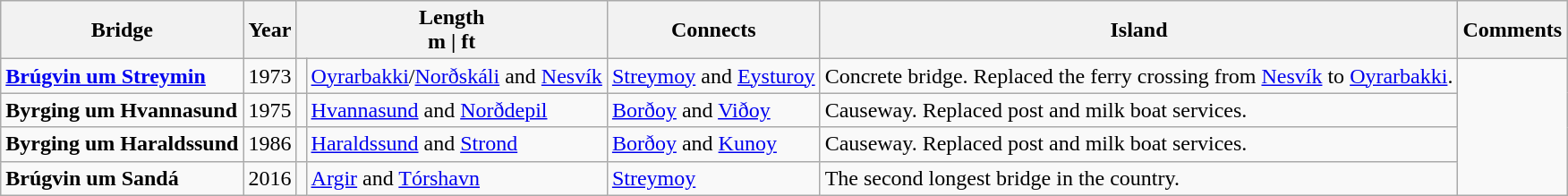<table class="wikitable sortable">
<tr>
<th>Bridge</th>
<th>Year</th>
<th colspan="2">Length<br>m | ft</th>
<th>Connects</th>
<th>Island</th>
<th>Comments</th>
</tr>
<tr>
<td><strong><a href='#'>Brúgvin um Streymin</a></strong></td>
<td>1973</td>
<td></td>
<td><a href='#'>Oyrarbakki</a>/<a href='#'>Norðskáli</a> and <a href='#'>Nesvík</a></td>
<td><a href='#'>Streymoy</a> and <a href='#'>Eysturoy</a></td>
<td>Concrete bridge. Replaced the ferry crossing from <a href='#'>Nesvík</a> to <a href='#'>Oyrarbakki</a>.</td>
</tr>
<tr>
<td><strong>Byrging um Hvannasund</strong></td>
<td>1975</td>
<td></td>
<td><a href='#'>Hvannasund</a> and <a href='#'>Norðdepil</a></td>
<td><a href='#'>Borðoy</a> and <a href='#'>Viðoy</a></td>
<td>Causeway. Replaced post and milk boat services.</td>
</tr>
<tr>
<td><strong>Byrging um Haraldssund</strong></td>
<td>1986</td>
<td></td>
<td><a href='#'>Haraldssund</a> and <a href='#'>Strond</a></td>
<td><a href='#'>Borðoy</a> and <a href='#'>Kunoy</a></td>
<td>Causeway. Replaced post and milk boat services.<br></td>
</tr>
<tr>
<td><strong>Brúgvin um Sandá</strong></td>
<td>2016</td>
<td></td>
<td><a href='#'>Argir</a> and <a href='#'>Tórshavn</a></td>
<td><a href='#'>Streymoy</a></td>
<td>The second longest bridge in the country.</td>
</tr>
</table>
